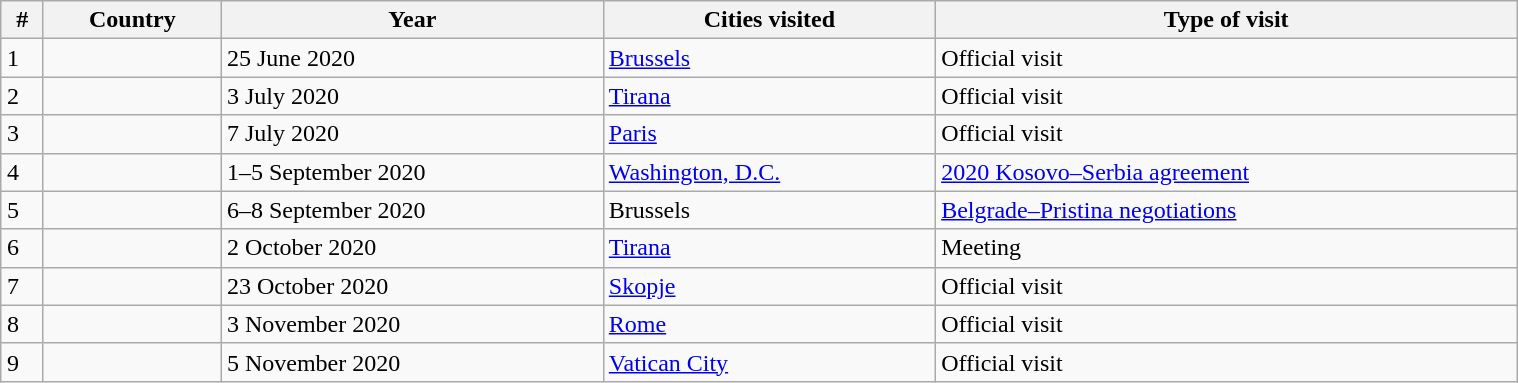<table class="wikitable sortable" style="width:80%; margin:1em auto;">
<tr>
<th>#</th>
<th>Country</th>
<th>Year</th>
<th>Cities visited</th>
<th>Type of visit</th>
</tr>
<tr>
<td>1</td>
<td></td>
<td>25 June 2020</td>
<td><a href='#'>Brussels</a></td>
<td>Official visit</td>
</tr>
<tr>
<td>2</td>
<td></td>
<td>3 July 2020</td>
<td><a href='#'>Tirana</a></td>
<td>Official visit</td>
</tr>
<tr>
<td>3</td>
<td></td>
<td>7 July 2020</td>
<td><a href='#'>Paris</a></td>
<td>Official visit</td>
</tr>
<tr>
<td>4</td>
<td></td>
<td>1–5 September 2020</td>
<td><a href='#'>Washington, D.C.</a></td>
<td><a href='#'>2020 Kosovo–Serbia agreement</a></td>
</tr>
<tr>
<td>5</td>
<td></td>
<td>6–8 September 2020</td>
<td>Brussels</td>
<td><a href='#'>Belgrade–Pristina negotiations</a></td>
</tr>
<tr>
<td>6</td>
<td></td>
<td>2 October 2020</td>
<td><a href='#'>Tirana</a></td>
<td>Meeting</td>
</tr>
<tr>
<td>7</td>
<td></td>
<td>23 October 2020</td>
<td><a href='#'>Skopje</a></td>
<td>Official visit</td>
</tr>
<tr>
<td>8</td>
<td></td>
<td>3 November 2020</td>
<td><a href='#'>Rome</a></td>
<td>Official visit</td>
</tr>
<tr>
<td>9</td>
<td></td>
<td>5 November 2020</td>
<td><a href='#'>Vatican City</a></td>
<td>Official visit</td>
</tr>
</table>
